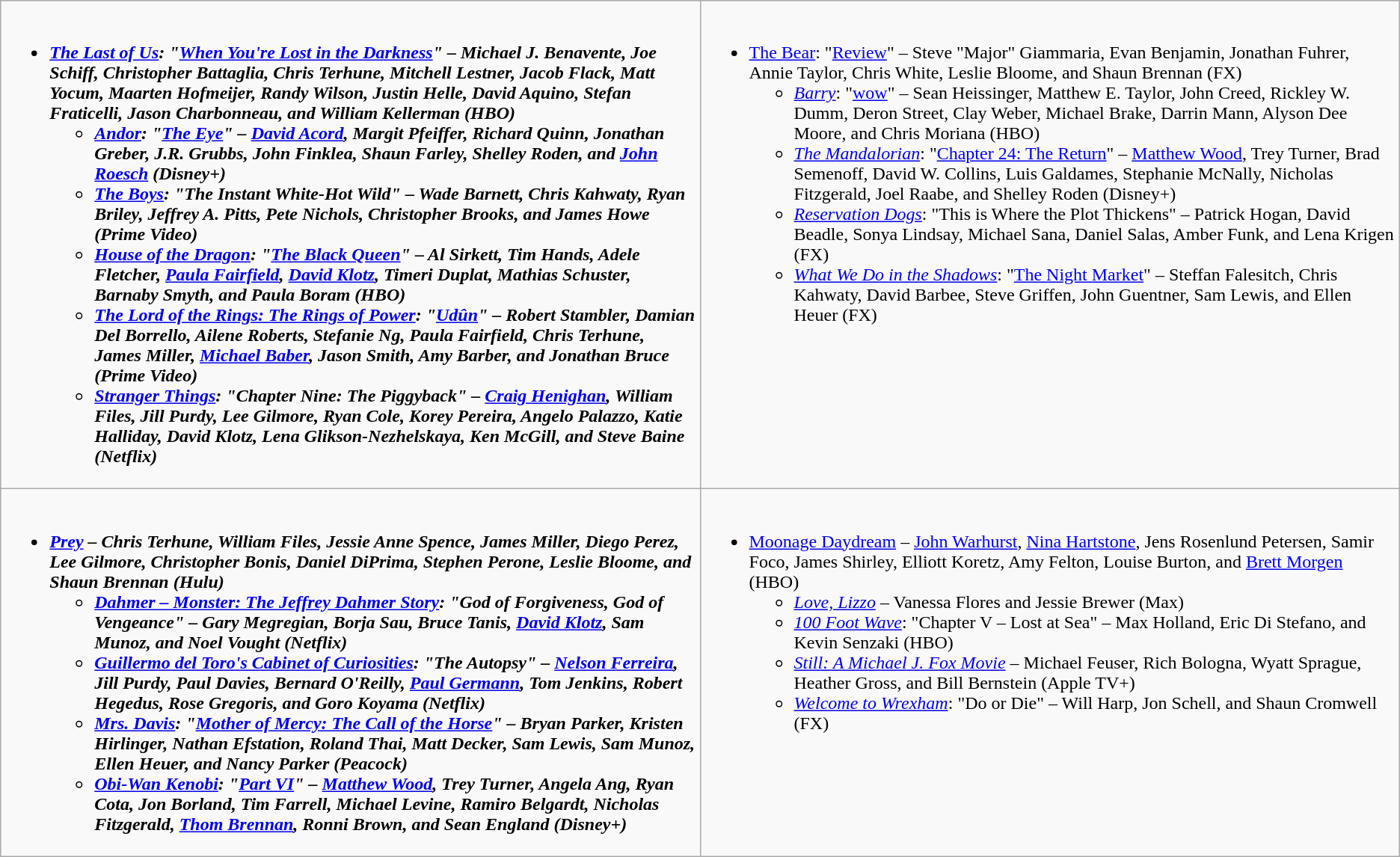<table class="wikitable">
<tr>
<td style="vertical-align:top;" width="50%"><br><ul><li><strong><em><a href='#'>The Last of Us</a><em>: "<a href='#'>When You're Lost in the Darkness</a>" – Michael J. Benavente, Joe Schiff, Christopher Battaglia, Chris Terhune, Mitchell Lestner, Jacob Flack, Matt Yocum, Maarten Hofmeijer, Randy Wilson, Justin Helle, David Aquino, Stefan Fraticelli, Jason Charbonneau, and William Kellerman (HBO)<strong><ul><li></em><a href='#'>Andor</a><em>: "<a href='#'>The Eye</a>" – <a href='#'>David Acord</a>, Margit Pfeiffer, Richard Quinn, Jonathan Greber, J.R. Grubbs, John Finklea, Shaun Farley, Shelley Roden, and <a href='#'>John Roesch</a> (Disney+)</li><li></em><a href='#'>The Boys</a><em>: "The Instant White-Hot Wild" – Wade Barnett, Chris Kahwaty, Ryan Briley, Jeffrey A. Pitts, Pete Nichols, Christopher Brooks, and James Howe (Prime Video)</li><li></em><a href='#'>House of the Dragon</a><em>: "<a href='#'>The Black Queen</a>" – Al Sirkett, Tim Hands, Adele Fletcher, <a href='#'>Paula Fairfield</a>, <a href='#'>David Klotz</a>, Timeri Duplat, Mathias Schuster, Barnaby Smyth, and Paula Boram (HBO)</li><li></em><a href='#'>The Lord of the Rings: The Rings of Power</a><em>: "<a href='#'>Udûn</a>" – Robert Stambler, Damian Del Borrello, Ailene Roberts, Stefanie Ng, Paula Fairfield, Chris Terhune, James Miller, <a href='#'>Michael Baber</a>, Jason Smith, Amy Barber, and Jonathan Bruce (Prime Video)</li><li></em><a href='#'>Stranger Things</a><em>: "Chapter Nine: The Piggyback" – <a href='#'>Craig Henighan</a>, William Files, Jill Purdy, Lee Gilmore, Ryan Cole, Korey Pereira, Angelo Palazzo, Katie Halliday, David Klotz, Lena Glikson-Nezhelskaya, Ken McGill, and Steve Baine (Netflix)</li></ul></li></ul></td>
<td style="vertical-align:top;" width="50%"><br><ul><li></em></strong><a href='#'>The Bear</a></em>: "<a href='#'>Review</a>" – Steve "Major" Giammaria, Evan Benjamin, Jonathan Fuhrer, Annie Taylor, Chris White, Leslie Bloome, and Shaun Brennan (FX)</strong><ul><li><em><a href='#'>Barry</a></em>: "<a href='#'>wow</a>" – Sean Heissinger, Matthew E. Taylor, John Creed, Rickley W. Dumm, Deron Street, Clay Weber, Michael Brake, Darrin Mann, Alyson Dee Moore, and Chris Moriana (HBO)</li><li><em><a href='#'>The Mandalorian</a></em>: "<a href='#'>Chapter 24: The Return</a>" – <a href='#'>Matthew Wood</a>, Trey Turner, Brad Semenoff, David W. Collins, Luis Galdames, Stephanie McNally, Nicholas Fitzgerald, Joel Raabe, and Shelley Roden (Disney+)</li><li><em><a href='#'>Reservation Dogs</a></em>: "This is Where the Plot Thickens" – Patrick Hogan, David Beadle, Sonya Lindsay, Michael Sana, Daniel Salas, Amber Funk, and Lena Krigen (FX)</li><li><em><a href='#'>What We Do in the Shadows</a></em>: "<a href='#'>The Night Market</a>" – Steffan Falesitch, Chris Kahwaty, David Barbee, Steve Griffen, John Guentner, Sam Lewis, and Ellen Heuer (FX)</li></ul></li></ul></td>
</tr>
<tr>
<td style="vertical-align:top;" width="50%"><br><ul><li><strong><em><a href='#'>Prey</a><em> – Chris Terhune, William Files, Jessie Anne Spence, James Miller, Diego Perez, Lee Gilmore, Christopher Bonis, Daniel DiPrima, Stephen Perone, Leslie Bloome, and Shaun Brennan (Hulu)<strong><ul><li></em><a href='#'>Dahmer – Monster: The Jeffrey Dahmer Story</a><em>: "God of Forgiveness, God of Vengeance" – Gary Megregian, Borja Sau, Bruce Tanis, <a href='#'>David Klotz</a>, Sam Munoz, and Noel Vought (Netflix)</li><li></em><a href='#'>Guillermo del Toro's Cabinet of Curiosities</a><em>: "The Autopsy" – <a href='#'>Nelson Ferreira</a>, Jill Purdy, Paul Davies, Bernard O'Reilly, <a href='#'>Paul Germann</a>, Tom Jenkins, Robert Hegedus, Rose Gregoris, and Goro Koyama (Netflix)</li><li></em><a href='#'>Mrs. Davis</a><em>: "<a href='#'>Mother of Mercy: The Call of the Horse</a>" – Bryan Parker, Kristen Hirlinger, Nathan Efstation, Roland Thai, Matt Decker, Sam Lewis, Sam Munoz, Ellen Heuer, and Nancy Parker (Peacock)</li><li></em><a href='#'>Obi-Wan Kenobi</a><em>: "<a href='#'>Part VI</a>" – <a href='#'>Matthew Wood</a>, Trey Turner, Angela Ang, Ryan Cota, Jon Borland, Tim Farrell, Michael Levine, Ramiro Belgardt, Nicholas Fitzgerald, <a href='#'>Thom Brennan</a>, Ronni Brown, and Sean England (Disney+)</li></ul></li></ul></td>
<td style="vertical-align:top;" width="50%"><br><ul><li></em></strong><a href='#'>Moonage Daydream</a></em> – <a href='#'>John Warhurst</a>, <a href='#'>Nina Hartstone</a>, Jens Rosenlund Petersen, Samir Foco, James Shirley, Elliott Koretz, Amy Felton, Louise Burton, and <a href='#'>Brett Morgen</a> (HBO)</strong><ul><li><em><a href='#'>Love, Lizzo</a></em> – Vanessa Flores and Jessie Brewer (Max)</li><li><em><a href='#'>100 Foot Wave</a></em>: "Chapter V – Lost at Sea" – Max Holland, Eric Di Stefano, and Kevin Senzaki (HBO)</li><li><em><a href='#'>Still: A Michael J. Fox Movie</a></em> – Michael Feuser, Rich Bologna, Wyatt Sprague, Heather Gross, and Bill Bernstein (Apple TV+)</li><li><em><a href='#'>Welcome to Wrexham</a></em>: "Do or Die" – Will Harp, Jon Schell, and Shaun Cromwell (FX)</li></ul></li></ul></td>
</tr>
</table>
